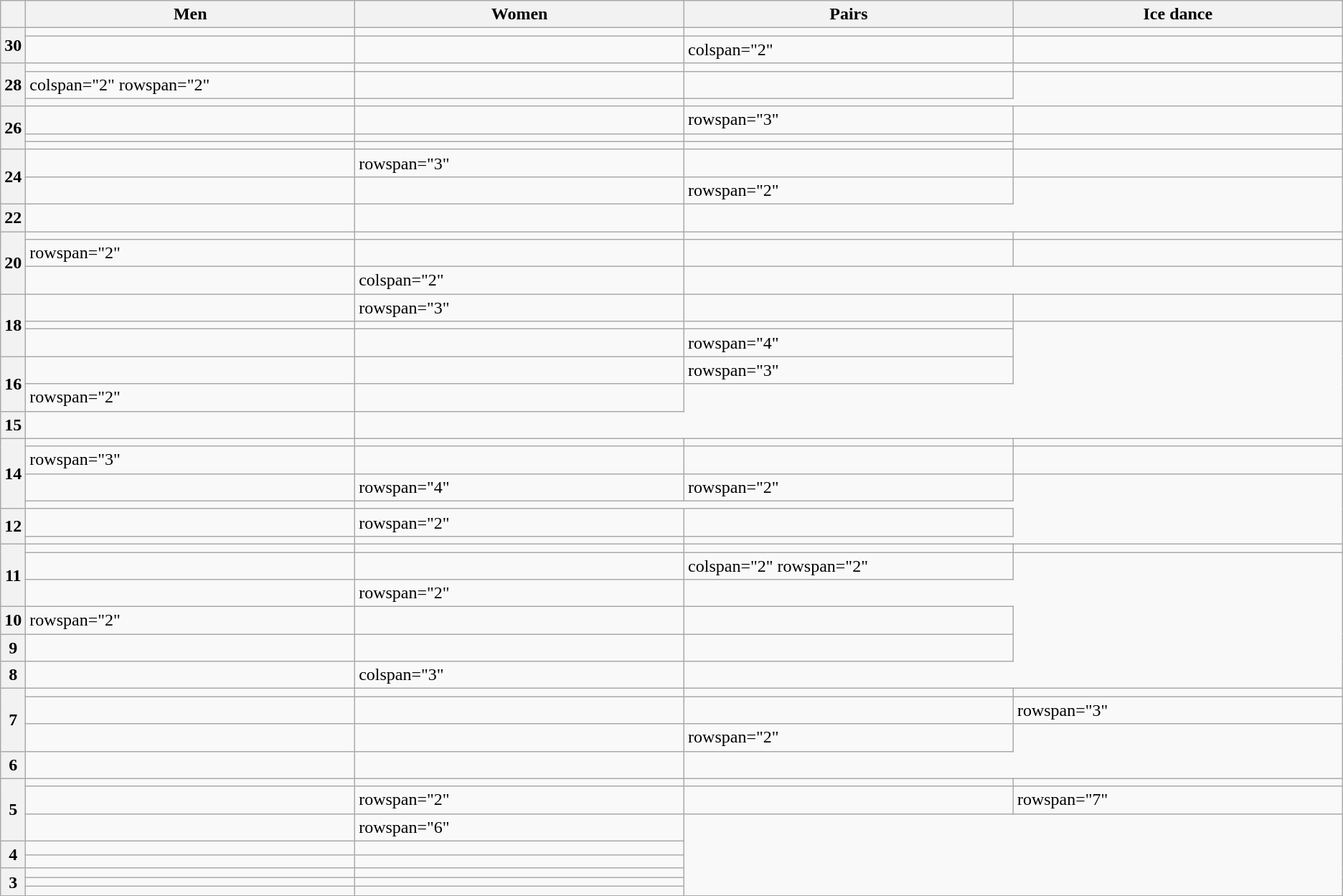<table class="wikitable">
<tr>
<th scope="col"></th>
<th scope="col" style="width:25%">Men</th>
<th scope="col" style="width:25%">Women</th>
<th scope="col" style="width:25%">Pairs</th>
<th scope="col" style="width:25%">Ice dance</th>
</tr>
<tr>
<th rowspan="2" scope="row">30</th>
<td></td>
<td></td>
<td></td>
<td></td>
</tr>
<tr>
<td></td>
<td></td>
<td>colspan="2" </td>
</tr>
<tr>
<th rowspan="3" scope="row">28</th>
<td></td>
<td></td>
<td></td>
<td></td>
</tr>
<tr>
<td>colspan="2" rowspan="2" </td>
<td></td>
<td></td>
</tr>
<tr>
<td></td>
<td></td>
</tr>
<tr>
<th rowspan="3" scope="row">26</th>
<td></td>
<td></td>
<td>rowspan="3" </td>
<td></td>
</tr>
<tr>
<td></td>
<td></td>
<td></td>
</tr>
<tr>
<td></td>
<td></td>
<td></td>
</tr>
<tr>
<th rowspan="2" scope="row">24</th>
<td></td>
<td>rowspan="3" </td>
<td></td>
<td></td>
</tr>
<tr>
<td></td>
<td></td>
<td>rowspan="2" </td>
</tr>
<tr>
<th scope="row">22</th>
<td></td>
<td></td>
</tr>
<tr>
<th rowspan="3" scope="row">20</th>
<td></td>
<td></td>
<td></td>
<td></td>
</tr>
<tr>
<td>rowspan="2" </td>
<td></td>
<td></td>
<td></td>
</tr>
<tr>
<td></td>
<td>colspan="2" </td>
</tr>
<tr>
<th rowspan="3" scope="row">18</th>
<td></td>
<td>rowspan="3" </td>
<td></td>
<td></td>
</tr>
<tr>
<td></td>
<td></td>
<td></td>
</tr>
<tr>
<td></td>
<td></td>
<td>rowspan="4" </td>
</tr>
<tr>
<th rowspan="2" scope="row">16</th>
<td></td>
<td></td>
<td>rowspan="3" </td>
</tr>
<tr>
<td>rowspan="2" </td>
<td></td>
</tr>
<tr>
<th scope="row">15</th>
<td></td>
</tr>
<tr>
<th rowspan="4" scope="row">14</th>
<td></td>
<td></td>
<td></td>
<td></td>
</tr>
<tr>
<td>rowspan="3" </td>
<td></td>
<td></td>
<td></td>
</tr>
<tr>
<td></td>
<td>rowspan="4" </td>
<td>rowspan="2" </td>
</tr>
<tr>
<td></td>
</tr>
<tr>
<th rowspan="2" scope="row">12</th>
<td></td>
<td>rowspan="2" </td>
<td></td>
</tr>
<tr>
<td></td>
<td></td>
</tr>
<tr>
<th rowspan="3" scope="row">11</th>
<td></td>
<td></td>
<td></td>
<td></td>
</tr>
<tr>
<td></td>
<td></td>
<td>colspan="2" rowspan="2" </td>
</tr>
<tr>
<td></td>
<td>rowspan="2" </td>
</tr>
<tr>
<th scope="row">10</th>
<td>rowspan="2" </td>
<td></td>
<td></td>
</tr>
<tr>
<th scope="row">9</th>
<td></td>
<td></td>
<td></td>
</tr>
<tr>
<th scope="row">8</th>
<td></td>
<td>colspan="3" </td>
</tr>
<tr>
<th rowspan="3" scope="row">7</th>
<td></td>
<td></td>
<td></td>
<td></td>
</tr>
<tr>
<td></td>
<td></td>
<td></td>
<td>rowspan="3" </td>
</tr>
<tr>
<td></td>
<td></td>
<td>rowspan="2" </td>
</tr>
<tr>
<th scope="row">6</th>
<td></td>
<td></td>
</tr>
<tr>
<th rowspan="3" scope="row">5</th>
<td></td>
<td></td>
<td></td>
<td></td>
</tr>
<tr>
<td></td>
<td>rowspan="2" </td>
<td></td>
<td>rowspan="7" </td>
</tr>
<tr>
<td></td>
<td>rowspan="6" </td>
</tr>
<tr>
<th rowspan="2" scope="row">4</th>
<td></td>
<td></td>
</tr>
<tr>
<td></td>
<td></td>
</tr>
<tr>
<th rowspan="3" scope="row">3</th>
<td></td>
<td></td>
</tr>
<tr>
<td></td>
<td></td>
</tr>
<tr>
<td></td>
<td></td>
</tr>
</table>
